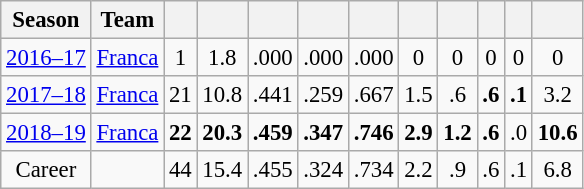<table class="wikitable sortable" style="font-size:95%; text-align:center;">
<tr>
<th>Season</th>
<th>Team</th>
<th></th>
<th></th>
<th></th>
<th></th>
<th></th>
<th></th>
<th></th>
<th></th>
<th></th>
<th></th>
</tr>
<tr>
<td><a href='#'>2016–17</a></td>
<td><a href='#'>Franca</a></td>
<td>1</td>
<td>1.8</td>
<td>.000</td>
<td>.000</td>
<td>.000</td>
<td>0</td>
<td>0</td>
<td>0</td>
<td>0</td>
<td>0</td>
</tr>
<tr>
<td><a href='#'>2017–18</a></td>
<td><a href='#'>Franca</a></td>
<td>21</td>
<td>10.8</td>
<td>.441</td>
<td>.259</td>
<td>.667</td>
<td>1.5</td>
<td>.6</td>
<td><strong>.6</strong></td>
<td><strong>.1</strong></td>
<td>3.2</td>
</tr>
<tr>
<td><a href='#'>2018–19</a></td>
<td><a href='#'>Franca</a></td>
<td><strong>22</strong></td>
<td><strong>20.3</strong></td>
<td><strong>.459</strong></td>
<td><strong>.347</strong></td>
<td><strong>.746</strong></td>
<td><strong>2.9</strong></td>
<td><strong>1.2</strong></td>
<td><strong>.6</strong></td>
<td>.0</td>
<td><strong>10.6</strong></td>
</tr>
<tr>
<td>Career</td>
<td></td>
<td>44</td>
<td>15.4</td>
<td>.455</td>
<td>.324</td>
<td>.734</td>
<td>2.2</td>
<td>.9</td>
<td>.6</td>
<td>.1</td>
<td>6.8</td>
</tr>
</table>
